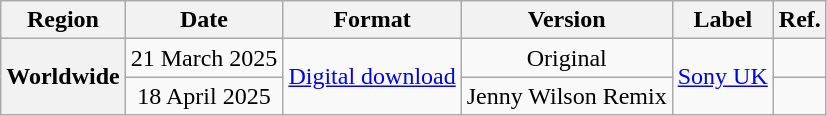<table class="wikitable plainrowheaders" style="text-align:center;">
<tr>
<th scope="col">Region</th>
<th scope="col">Date</th>
<th scope="col">Format</th>
<th scope="col">Version</th>
<th scope="col">Label</th>
<th scope="col">Ref.</th>
</tr>
<tr>
<th rowspan="2" scope="row">Worldwide</th>
<td>21 March 2025</td>
<td rowspan="2"><a href='#'>Digital download</a></td>
<td>Original</td>
<td rowspan="2"><a href='#'>Sony UK</a></td>
<td></td>
</tr>
<tr>
<td>18 April 2025</td>
<td>Jenny Wilson Remix</td>
<td></td>
</tr>
</table>
